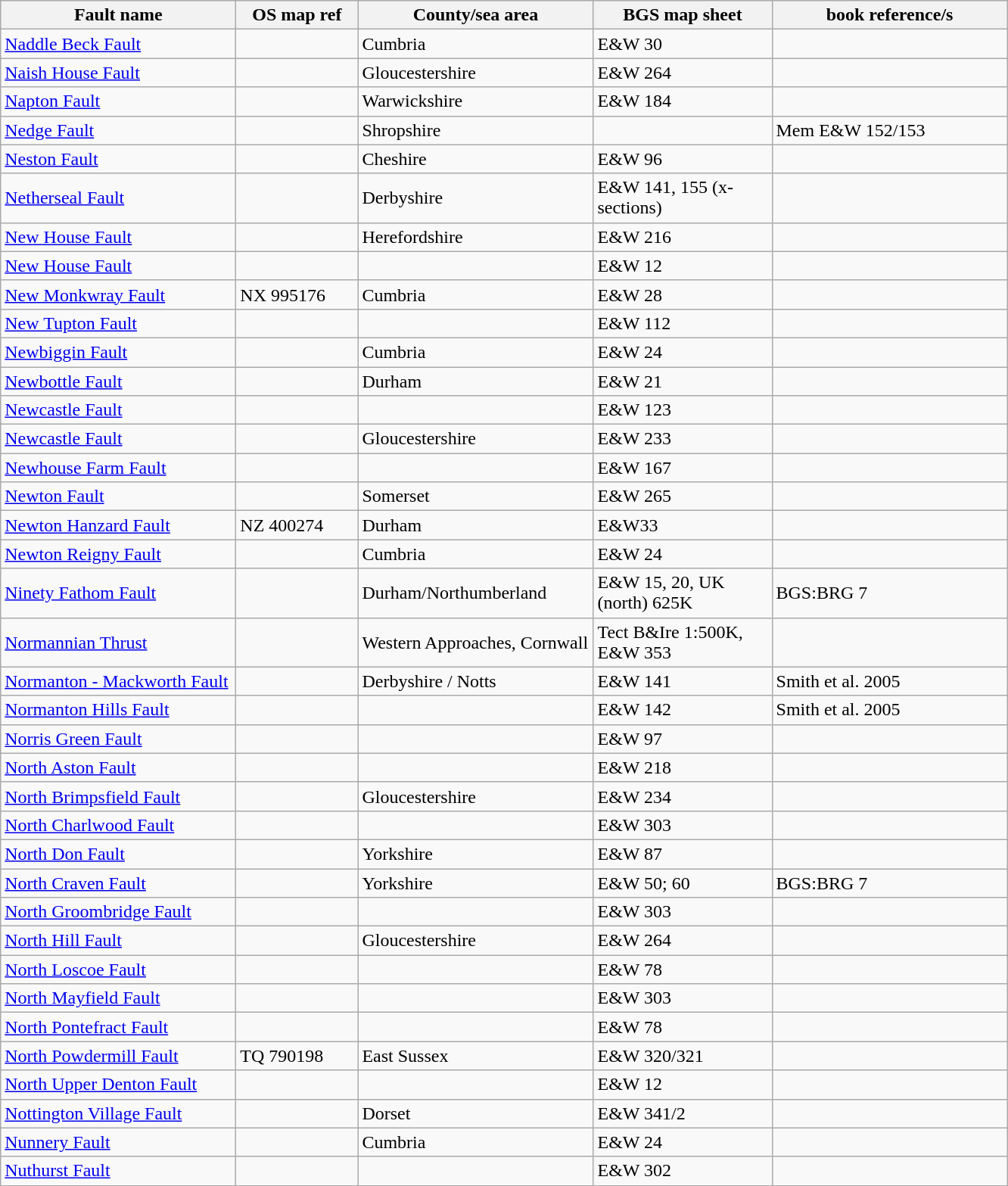<table class="wikitable">
<tr>
<th width="200pt">Fault name</th>
<th width="100pt">OS map ref</th>
<th width="200pt">County/sea area</th>
<th width="150pt">BGS map sheet</th>
<th width="200pt">book reference/s</th>
</tr>
<tr>
<td><a href='#'>Naddle Beck Fault</a></td>
<td></td>
<td>Cumbria</td>
<td>E&W 30</td>
<td></td>
</tr>
<tr>
<td><a href='#'>Naish House Fault</a></td>
<td></td>
<td>Gloucestershire</td>
<td>E&W 264</td>
<td></td>
</tr>
<tr>
<td><a href='#'>Napton Fault</a></td>
<td></td>
<td>Warwickshire</td>
<td>E&W 184</td>
<td></td>
</tr>
<tr>
<td><a href='#'>Nedge Fault</a></td>
<td></td>
<td>Shropshire</td>
<td></td>
<td>Mem E&W 152/153</td>
</tr>
<tr>
<td><a href='#'>Neston Fault</a></td>
<td></td>
<td>Cheshire</td>
<td>E&W 96</td>
<td></td>
</tr>
<tr>
<td><a href='#'>Netherseal Fault</a></td>
<td></td>
<td>Derbyshire</td>
<td>E&W 141, 155 (x-sections)</td>
<td></td>
</tr>
<tr>
<td><a href='#'>New House Fault</a></td>
<td></td>
<td>Herefordshire</td>
<td>E&W 216</td>
<td></td>
</tr>
<tr>
<td><a href='#'>New House Fault</a></td>
<td></td>
<td></td>
<td>E&W 12</td>
<td></td>
</tr>
<tr>
<td><a href='#'>New Monkwray Fault</a></td>
<td>NX 995176</td>
<td>Cumbria</td>
<td>E&W 28</td>
<td></td>
</tr>
<tr>
<td><a href='#'>New Tupton Fault</a></td>
<td></td>
<td></td>
<td>E&W 112</td>
<td></td>
</tr>
<tr>
<td><a href='#'>Newbiggin Fault</a></td>
<td></td>
<td>Cumbria</td>
<td>E&W 24</td>
<td></td>
</tr>
<tr>
<td><a href='#'>Newbottle Fault</a></td>
<td></td>
<td>Durham</td>
<td>E&W 21</td>
<td></td>
</tr>
<tr>
<td><a href='#'>Newcastle Fault</a></td>
<td></td>
<td></td>
<td>E&W 123</td>
<td></td>
</tr>
<tr>
<td><a href='#'>Newcastle Fault</a></td>
<td></td>
<td>Gloucestershire</td>
<td>E&W 233</td>
<td></td>
</tr>
<tr>
<td><a href='#'>Newhouse Farm Fault</a></td>
<td></td>
<td></td>
<td>E&W 167</td>
<td></td>
</tr>
<tr>
<td><a href='#'>Newton Fault</a></td>
<td></td>
<td>Somerset</td>
<td>E&W 265</td>
<td></td>
</tr>
<tr>
<td><a href='#'>Newton Hanzard Fault</a></td>
<td>NZ 400274</td>
<td>Durham</td>
<td>E&W33</td>
<td></td>
</tr>
<tr>
<td><a href='#'>Newton Reigny Fault</a></td>
<td></td>
<td>Cumbria</td>
<td>E&W 24</td>
<td></td>
</tr>
<tr>
<td><a href='#'>Ninety Fathom Fault</a></td>
<td></td>
<td>Durham/Northumberland</td>
<td>E&W 15, 20, UK (north) 625K</td>
<td>BGS:BRG 7</td>
</tr>
<tr>
<td><a href='#'>Normannian Thrust</a></td>
<td></td>
<td>Western Approaches, Cornwall</td>
<td>Tect B&Ire 1:500K, E&W 353</td>
<td></td>
</tr>
<tr>
<td><a href='#'>Normanton - Mackworth Fault</a></td>
<td></td>
<td>Derbyshire / Notts</td>
<td>E&W 141</td>
<td>Smith et al. 2005</td>
</tr>
<tr>
<td><a href='#'>Normanton Hills Fault</a></td>
<td></td>
<td></td>
<td>E&W 142</td>
<td>Smith et al. 2005</td>
</tr>
<tr>
<td><a href='#'>Norris Green Fault</a></td>
<td></td>
<td></td>
<td>E&W 97</td>
<td></td>
</tr>
<tr>
<td><a href='#'>North Aston Fault</a></td>
<td></td>
<td></td>
<td>E&W 218</td>
<td></td>
</tr>
<tr>
<td><a href='#'>North Brimpsfield Fault</a></td>
<td></td>
<td>Gloucestershire</td>
<td>E&W 234</td>
<td></td>
</tr>
<tr>
<td><a href='#'>North Charlwood Fault</a></td>
<td></td>
<td></td>
<td>E&W 303</td>
<td></td>
</tr>
<tr>
<td><a href='#'>North Don Fault</a></td>
<td></td>
<td>Yorkshire</td>
<td>E&W 87</td>
<td></td>
</tr>
<tr>
<td><a href='#'>North Craven Fault</a></td>
<td></td>
<td>Yorkshire</td>
<td>E&W 50; 60</td>
<td>BGS:BRG 7</td>
</tr>
<tr>
<td><a href='#'>North Groombridge Fault</a></td>
<td></td>
<td></td>
<td>E&W 303</td>
<td></td>
</tr>
<tr>
<td><a href='#'>North Hill Fault</a></td>
<td></td>
<td>Gloucestershire</td>
<td>E&W 264</td>
<td></td>
</tr>
<tr>
<td><a href='#'>North Loscoe Fault</a></td>
<td></td>
<td></td>
<td>E&W 78</td>
<td></td>
</tr>
<tr>
<td><a href='#'>North Mayfield Fault</a></td>
<td></td>
<td></td>
<td>E&W 303</td>
<td></td>
</tr>
<tr>
<td><a href='#'>North Pontefract Fault</a></td>
<td></td>
<td></td>
<td>E&W 78</td>
<td></td>
</tr>
<tr>
<td><a href='#'>North Powdermill Fault</a></td>
<td>TQ 790198</td>
<td>East Sussex</td>
<td>E&W 320/321</td>
<td></td>
</tr>
<tr>
<td><a href='#'>North Upper Denton Fault</a></td>
<td></td>
<td></td>
<td>E&W 12</td>
<td></td>
</tr>
<tr>
<td><a href='#'>Nottington Village Fault</a></td>
<td></td>
<td>Dorset</td>
<td>E&W 341/2</td>
<td></td>
</tr>
<tr>
<td><a href='#'>Nunnery Fault</a></td>
<td></td>
<td>Cumbria</td>
<td>E&W 24</td>
<td></td>
</tr>
<tr>
<td><a href='#'>Nuthurst Fault</a></td>
<td></td>
<td></td>
<td>E&W 302</td>
<td></td>
</tr>
<tr>
</tr>
</table>
